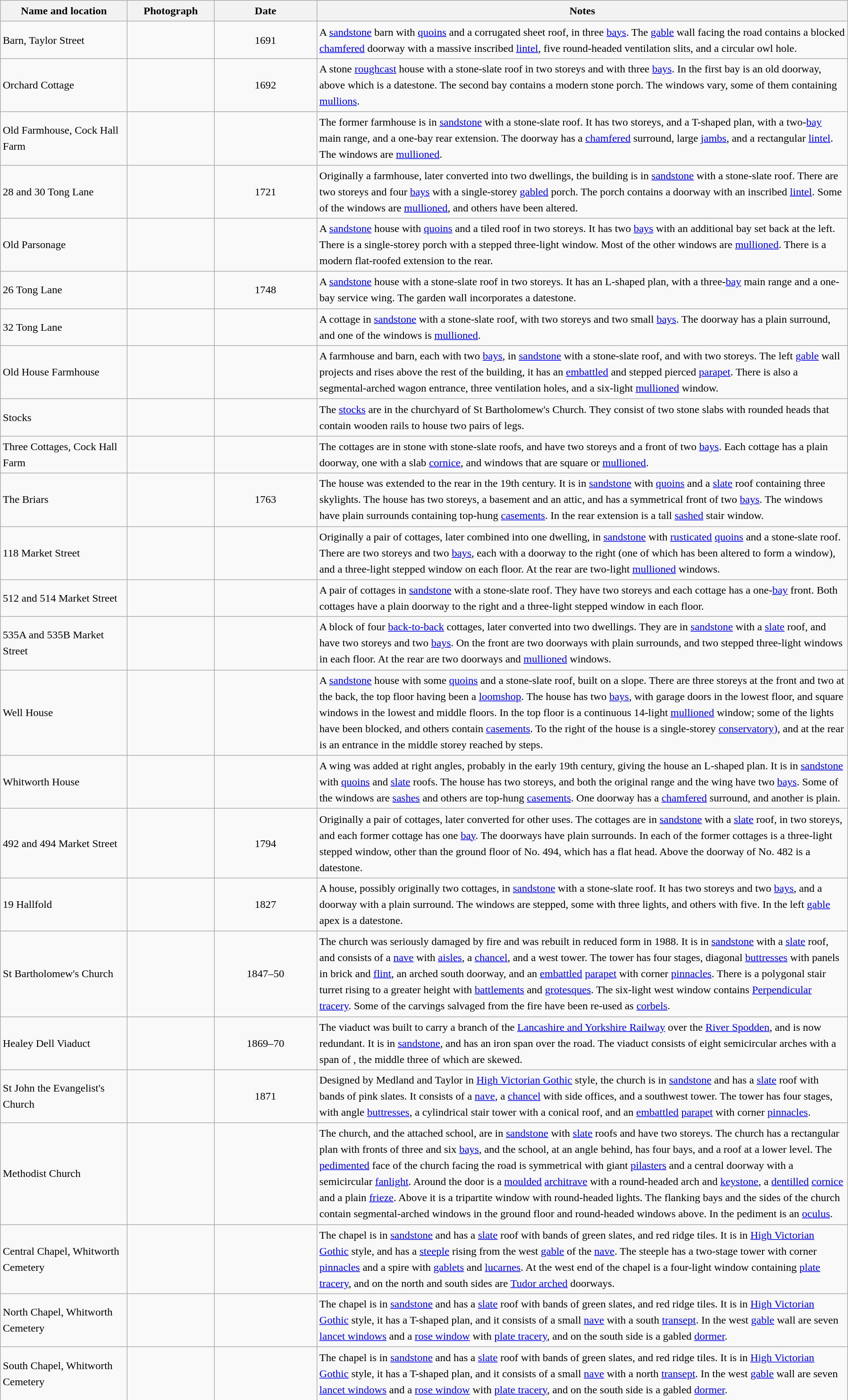<table class="wikitable sortable plainrowheaders" style="width:100%;border:0px;text-align:left;line-height:150%;">
<tr>
<th scope="col"  style="width:150px">Name and location</th>
<th scope="col"  style="width:100px" class="unsortable">Photograph</th>
<th scope="col"  style="width:120px">Date</th>
<th scope="col"  style="width:650px" class="unsortable">Notes</th>
</tr>
<tr>
<td>Barn, Taylor Street<br><small></small></td>
<td></td>
<td align="center">1691</td>
<td>A <a href='#'>sandstone</a> barn with <a href='#'>quoins</a> and a corrugated sheet roof, in three <a href='#'>bays</a>.  The <a href='#'>gable</a> wall facing the road contains a blocked <a href='#'>chamfered</a> doorway with a massive inscribed <a href='#'>lintel</a>, five round-headed ventilation slits, and a circular owl hole.</td>
</tr>
<tr>
<td>Orchard Cottage<br><small></small></td>
<td></td>
<td align="center">1692</td>
<td>A stone <a href='#'>roughcast</a> house with a stone-slate roof in two storeys and with three <a href='#'>bays</a>.  In the first bay is an old doorway, above which is a datestone.  The second bay contains a modern stone porch.  The windows vary, some of them containing <a href='#'>mullions</a>.</td>
</tr>
<tr>
<td>Old Farmhouse, Cock Hall Farm<br><small></small></td>
<td></td>
<td align="center"></td>
<td>The former farmhouse is in <a href='#'>sandstone</a> with a stone-slate roof.  It has two storeys, and a T-shaped plan, with a two-<a href='#'>bay</a> main range, and a one-bay rear extension.  The doorway has a <a href='#'>chamfered</a> surround, large <a href='#'>jambs</a>, and a rectangular <a href='#'>lintel</a>.  The windows are <a href='#'>mullioned</a>.</td>
</tr>
<tr>
<td>28 and 30 Tong Lane<br><small></small></td>
<td></td>
<td align="center">1721</td>
<td>Originally a farmhouse, later converted into two dwellings, the building is in <a href='#'>sandstone</a> with a stone-slate roof.  There are two storeys and four <a href='#'>bays</a> with a single-storey <a href='#'>gabled</a> porch.  The porch contains a doorway with an inscribed <a href='#'>lintel</a>.  Some of the windows are <a href='#'>mullioned</a>, and others have been altered.</td>
</tr>
<tr>
<td>Old Parsonage<br><small></small></td>
<td></td>
<td align="center"></td>
<td>A <a href='#'>sandstone</a> house with <a href='#'>quoins</a> and a tiled roof in two storeys.  It has two <a href='#'>bays</a> with an additional bay set back at the left.  There is a single-storey porch with a stepped three-light window.  Most of the other windows are <a href='#'>mullioned</a>.  There is a modern flat-roofed extension to the rear.</td>
</tr>
<tr>
<td>26 Tong Lane<br><small></small></td>
<td></td>
<td align="center">1748</td>
<td>A <a href='#'>sandstone</a> house with a stone-slate roof in two storeys.  It has an L-shaped plan, with a three-<a href='#'>bay</a> main range and a one-bay service wing.  The garden wall incorporates a datestone.</td>
</tr>
<tr>
<td>32 Tong Lane<br><small></small></td>
<td></td>
<td align="center"></td>
<td>A cottage in <a href='#'>sandstone</a> with a stone-slate roof, with two storeys and two small <a href='#'>bays</a>.  The doorway has a plain surround, and one of the windows is <a href='#'>mullioned</a>.</td>
</tr>
<tr>
<td>Old House Farmhouse<br><small></small></td>
<td></td>
<td align="center"></td>
<td>A farmhouse and barn, each with two <a href='#'>bays</a>, in <a href='#'>sandstone</a> with a stone-slate roof, and with two storeys.  The left <a href='#'>gable</a> wall projects and rises above the rest of the building, it has an <a href='#'>embattled</a> and stepped pierced <a href='#'>parapet</a>.  There is also a segmental-arched wagon entrance, three ventilation holes, and a six-light <a href='#'>mullioned</a> window.</td>
</tr>
<tr>
<td>Stocks<br><small></small></td>
<td></td>
<td align="center"></td>
<td>The <a href='#'>stocks</a> are in the churchyard of St Bartholomew's Church.  They consist of two stone slabs with rounded heads that contain wooden rails to house two pairs of legs.</td>
</tr>
<tr>
<td>Three Cottages, Cock Hall Farm<br><small></small></td>
<td></td>
<td align="center"></td>
<td>The cottages are in stone with stone-slate roofs, and have two storeys and a front of two <a href='#'>bays</a>.  Each cottage has a plain doorway, one with a slab <a href='#'>cornice</a>, and windows that are square or <a href='#'>mullioned</a>.</td>
</tr>
<tr>
<td>The Briars<br><small></small></td>
<td></td>
<td align="center">1763</td>
<td>The house was extended to the rear in the 19th century.  It is in <a href='#'>sandstone</a> with <a href='#'>quoins</a> and a <a href='#'>slate</a> roof containing three skylights.  The house has two storeys, a basement and an attic, and has a symmetrical front of two <a href='#'>bays</a>.  The windows have plain surrounds containing top-hung <a href='#'>casements</a>.  In the rear extension is a tall <a href='#'>sashed</a> stair window.</td>
</tr>
<tr>
<td>118 Market Street<br><small></small></td>
<td></td>
<td align="center"></td>
<td>Originally a pair of cottages, later combined into one dwelling, in <a href='#'>sandstone</a> with <a href='#'>rusticated</a> <a href='#'>quoins</a> and a stone-slate roof.  There are two storeys and two <a href='#'>bays</a>, each with a doorway to the right (one of which has been altered to form a window), and a three-light stepped window on each floor.  At the rear are two-light <a href='#'>mullioned</a> windows.</td>
</tr>
<tr>
<td>512 and 514 Market Street<br><small></small></td>
<td></td>
<td align="center"></td>
<td>A pair of cottages in <a href='#'>sandstone</a> with a stone-slate roof.  They have two storeys and each cottage has a one-<a href='#'>bay</a> front.  Both cottages have a plain doorway to the right and a three-light stepped window in each floor.</td>
</tr>
<tr>
<td>535A and 535B Market Street<br><small></small></td>
<td></td>
<td align="center"></td>
<td>A block of four <a href='#'>back-to-back</a> cottages, later converted into two dwellings.  They are in <a href='#'>sandstone</a> with a <a href='#'>slate</a> roof, and have two storeys and two <a href='#'>bays</a>.  On the front are two doorways with plain surrounds, and two stepped three-light windows in each floor.  At the rear are two doorways and <a href='#'>mullioned</a> windows.</td>
</tr>
<tr>
<td>Well House<br><small></small></td>
<td></td>
<td align="center"></td>
<td>A <a href='#'>sandstone</a> house with some <a href='#'>quoins</a> and a stone-slate roof, built on a slope.  There are three storeys at the front and two at the back, the top floor having been a <a href='#'>loomshop</a>.  The house has two <a href='#'>bays</a>, with garage doors in the lowest floor, and square windows in the lowest and middle floors.  In the top floor is a continuous 14-light <a href='#'>mullioned</a> window; some of the lights have been blocked, and others contain <a href='#'>casements</a>.  To the right of the house is a single-storey <a href='#'>conservatory)</a>, and at the rear is an entrance in the middle storey reached by steps.</td>
</tr>
<tr>
<td>Whitworth House<br><small></small></td>
<td></td>
<td align="center"></td>
<td>A wing was added at right angles, probably in the early 19th century, giving the house an L-shaped plan.  It is in <a href='#'>sandstone</a> with <a href='#'>quoins</a> and <a href='#'>slate</a> roofs.  The house has two storeys, and both the original range and the wing have two <a href='#'>bays</a>.  Some of the windows are <a href='#'>sashes</a> and others are top-hung <a href='#'>casements</a>.  One doorway has a <a href='#'>chamfered</a> surround, and another is plain.</td>
</tr>
<tr>
<td>492 and 494 Market Street<br><small></small></td>
<td></td>
<td align="center">1794</td>
<td>Originally a pair of cottages, later converted for other uses.  The cottages are in <a href='#'>sandstone</a> with a <a href='#'>slate</a> roof, in two storeys, and each former cottage has one <a href='#'>bay</a>.  The doorways have plain surrounds.  In each of the former cottages is a three-light stepped window, other than the ground floor of No. 494, which has a flat head.  Above the doorway of No. 482 is a datestone.</td>
</tr>
<tr>
<td>19 Hallfold<br><small></small></td>
<td></td>
<td align="center">1827</td>
<td>A house, possibly originally two cottages, in <a href='#'>sandstone</a> with a stone-slate roof.  It has two storeys and two <a href='#'>bays</a>, and a doorway with a plain surround.  The windows are stepped, some with three lights, and others with five.  In the left <a href='#'>gable</a> apex is a datestone.</td>
</tr>
<tr>
<td>St Bartholomew's Church<br><small></small></td>
<td></td>
<td align="center">1847–50</td>
<td>The church was seriously damaged by fire and was rebuilt in reduced form in 1988.  It is in <a href='#'>sandstone</a> with a <a href='#'>slate</a> roof, and consists of a <a href='#'>nave</a> with <a href='#'>aisles</a>, a <a href='#'>chancel</a>, and a west tower.  The tower has four stages, diagonal <a href='#'>buttresses</a> with panels in brick and <a href='#'>flint</a>, an arched south doorway, and an <a href='#'>embattled</a> <a href='#'>parapet</a> with corner <a href='#'>pinnacles</a>.  There is a polygonal stair turret rising to a greater height with <a href='#'>battlements</a> and <a href='#'>grotesques</a>.  The six-light west window contains <a href='#'>Perpendicular</a> <a href='#'>tracery</a>.  Some of the carvings salvaged from the fire have been re-used as <a href='#'>corbels</a>.</td>
</tr>
<tr>
<td>Healey Dell Viaduct<br><small></small></td>
<td></td>
<td align="center">1869–70</td>
<td>The viaduct was built to carry a branch of the <a href='#'>Lancashire and Yorkshire Railway</a> over the <a href='#'>River Spodden</a>, and is now redundant.  It is in <a href='#'>sandstone</a>, and has an iron span over the road.  The viaduct consists of eight semicircular arches with a span of , the middle three of which are skewed.</td>
</tr>
<tr>
<td>St John the Evangelist's Church<br><small></small></td>
<td></td>
<td align="center">1871</td>
<td>Designed by Medland and Taylor in <a href='#'>High Victorian Gothic</a> style, the church is in <a href='#'>sandstone</a> and has a <a href='#'>slate</a> roof with bands of pink slates.  It consists of a <a href='#'>nave</a>, a <a href='#'>chancel</a> with side offices, and a southwest tower.  The tower has four stages, with angle <a href='#'>buttresses</a>, a cylindrical stair tower with a conical roof, and an <a href='#'>embattled</a> <a href='#'>parapet</a> with corner <a href='#'>pinnacles</a>.</td>
</tr>
<tr>
<td>Methodist Church<br><small></small></td>
<td></td>
<td align="center"></td>
<td>The church, and the attached school, are in <a href='#'>sandstone</a> with <a href='#'>slate</a> roofs and have two storeys.  The church has a rectangular plan with fronts of three and six <a href='#'>bays</a>, and the school, at an angle behind, has four bays, and a roof at a lower level.  The <a href='#'>pedimented</a> face of the church facing the road is symmetrical with giant <a href='#'>pilasters</a> and a central doorway with a semicircular <a href='#'>fanlight</a>.  Around the door is a <a href='#'>moulded</a> <a href='#'>architrave</a> with a round-headed arch and <a href='#'>keystone</a>, a <a href='#'>dentilled</a> <a href='#'>cornice</a> and a plain <a href='#'>frieze</a>.  Above it is a tripartite window with round-headed lights.  The flanking bays and the sides of the church contain segmental-arched windows in the ground floor and round-headed windows above.  In the pediment is an <a href='#'>oculus</a>.</td>
</tr>
<tr>
<td>Central Chapel, Whitworth Cemetery<br><small></small></td>
<td></td>
<td align="center"></td>
<td>The chapel is in <a href='#'>sandstone</a> and has a <a href='#'>slate</a> roof with bands of green slates, and red ridge tiles.  It is in <a href='#'>High Victorian Gothic</a> style, and has a <a href='#'>steeple</a> rising from the west <a href='#'>gable</a> of the <a href='#'>nave</a>.  The steeple has a two-stage tower with corner <a href='#'>pinnacles</a> and a spire with <a href='#'>gablets</a> and <a href='#'>lucarnes</a>.  At the west end of the chapel is a four-light window containing <a href='#'>plate tracery</a>, and on the north and south sides are <a href='#'>Tudor arched</a> doorways.</td>
</tr>
<tr>
<td>North Chapel, Whitworth Cemetery<br><small></small></td>
<td></td>
<td align="center"></td>
<td>The chapel is in <a href='#'>sandstone</a> and has a <a href='#'>slate</a> roof with bands of green slates, and red ridge tiles.  It is in <a href='#'>High Victorian Gothic</a> style, it has a T-shaped plan, and it consists of a small <a href='#'>nave</a> with a south <a href='#'>transept</a>.  In the west <a href='#'>gable</a> wall are seven <a href='#'>lancet windows</a> and a <a href='#'>rose window</a> with <a href='#'>plate tracery</a>, and on the south side is a gabled <a href='#'>dormer</a>.</td>
</tr>
<tr>
<td>South Chapel, Whitworth Cemetery<br><small></small></td>
<td></td>
<td align="center"></td>
<td>The chapel is in <a href='#'>sandstone</a> and has a <a href='#'>slate</a> roof with bands of green slates, and red ridge tiles.  It is in <a href='#'>High Victorian Gothic</a> style, it has a T-shaped plan, and it consists of a small <a href='#'>nave</a> with a north <a href='#'>transept</a>.  In the west <a href='#'>gable</a> wall are seven <a href='#'>lancet windows</a> and a <a href='#'>rose window</a> with <a href='#'>plate tracery</a>, and on the south side is a gabled <a href='#'>dormer</a>.</td>
</tr>
<tr>
</tr>
</table>
